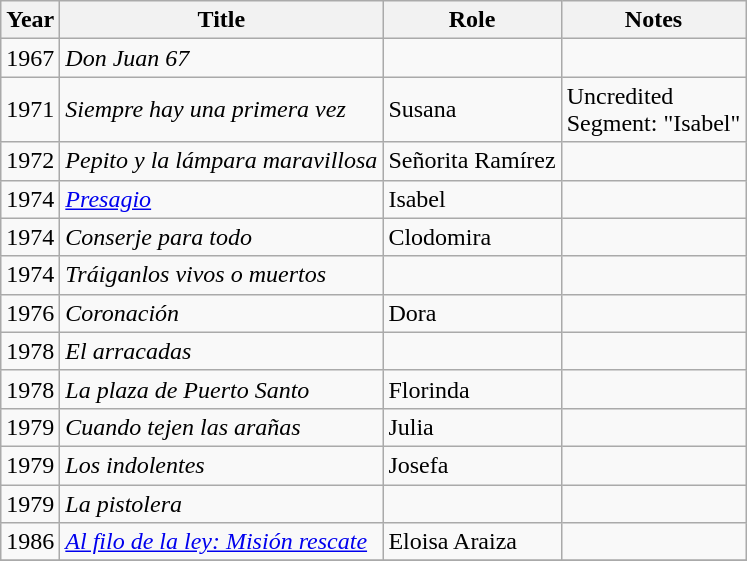<table class="wikitable sortable">
<tr>
<th>Year</th>
<th>Title</th>
<th>Role</th>
<th>Notes</th>
</tr>
<tr>
<td>1967</td>
<td><em>Don Juan 67</em></td>
<td></td>
<td></td>
</tr>
<tr>
<td>1971</td>
<td><em>Siempre hay una primera vez</em></td>
<td>Susana</td>
<td>Uncredited<br>Segment: "Isabel"</td>
</tr>
<tr>
<td>1972</td>
<td><em>Pepito y la lámpara maravillosa</em></td>
<td>Señorita Ramírez</td>
<td></td>
</tr>
<tr>
<td>1974</td>
<td><em><a href='#'>Presagio</a></em></td>
<td>Isabel</td>
<td></td>
</tr>
<tr>
<td>1974</td>
<td><em>Conserje para todo</em></td>
<td>Clodomira</td>
<td></td>
</tr>
<tr>
<td>1974</td>
<td><em>Tráiganlos vivos o muertos</em></td>
<td></td>
<td></td>
</tr>
<tr>
<td>1976</td>
<td><em>Coronación</em></td>
<td>Dora</td>
<td></td>
</tr>
<tr>
<td>1978</td>
<td><em>El arracadas</em></td>
<td></td>
<td></td>
</tr>
<tr>
<td>1978</td>
<td><em>La plaza de Puerto Santo</em></td>
<td>Florinda</td>
<td></td>
</tr>
<tr>
<td>1979</td>
<td><em>Cuando tejen las arañas</em></td>
<td>Julia</td>
<td></td>
</tr>
<tr>
<td>1979</td>
<td><em>Los indolentes</em></td>
<td>Josefa</td>
<td></td>
</tr>
<tr>
<td>1979</td>
<td><em>La pistolera</em></td>
<td></td>
<td></td>
</tr>
<tr>
<td>1986</td>
<td><em><a href='#'>Al filo de la ley: Misión rescate</a></em></td>
<td>Eloisa Araiza</td>
<td></td>
</tr>
<tr>
</tr>
</table>
